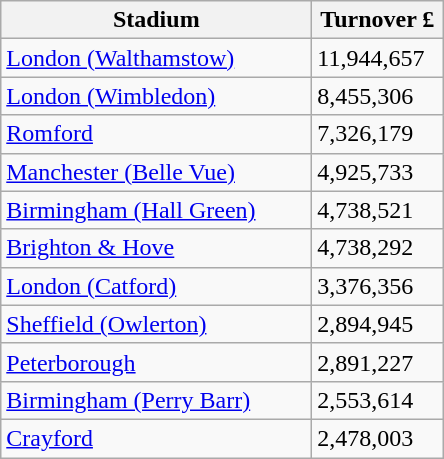<table class="wikitable">
<tr>
<th width=200>Stadium</th>
<th width=80>Turnover £</th>
</tr>
<tr>
<td><a href='#'>London (Walthamstow)</a></td>
<td>11,944,657</td>
</tr>
<tr>
<td><a href='#'>London (Wimbledon)</a></td>
<td>8,455,306</td>
</tr>
<tr>
<td><a href='#'>Romford</a></td>
<td>7,326,179</td>
</tr>
<tr>
<td><a href='#'>Manchester (Belle Vue)</a></td>
<td>4,925,733</td>
</tr>
<tr>
<td><a href='#'>Birmingham (Hall Green)</a></td>
<td>4,738,521</td>
</tr>
<tr>
<td><a href='#'>Brighton & Hove</a></td>
<td>4,738,292</td>
</tr>
<tr>
<td><a href='#'>London (Catford)</a></td>
<td>3,376,356</td>
</tr>
<tr>
<td><a href='#'>Sheffield (Owlerton)</a></td>
<td>2,894,945</td>
</tr>
<tr>
<td><a href='#'>Peterborough</a></td>
<td>2,891,227</td>
</tr>
<tr>
<td><a href='#'>Birmingham (Perry Barr)</a></td>
<td>2,553,614</td>
</tr>
<tr>
<td><a href='#'>Crayford</a></td>
<td>2,478,003</td>
</tr>
</table>
